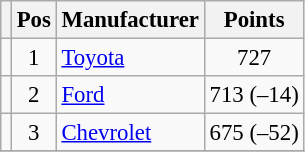<table class="wikitable" style="font-size: 95%">
<tr>
<th></th>
<th>Pos</th>
<th>Manufacturer</th>
<th>Points</th>
</tr>
<tr>
<td align="left"></td>
<td style="text-align:center;">1</td>
<td><a href='#'>Toyota</a></td>
<td style="text-align:center;">727</td>
</tr>
<tr>
<td align="left"></td>
<td style="text-align:center;">2</td>
<td><a href='#'>Ford</a></td>
<td style="text-align:center;">713 (–14)</td>
</tr>
<tr>
<td align="left"></td>
<td style="text-align:center;">3</td>
<td><a href='#'>Chevrolet</a></td>
<td style="text-align:center;">675 (–52)</td>
</tr>
<tr class="sortbottom">
</tr>
</table>
